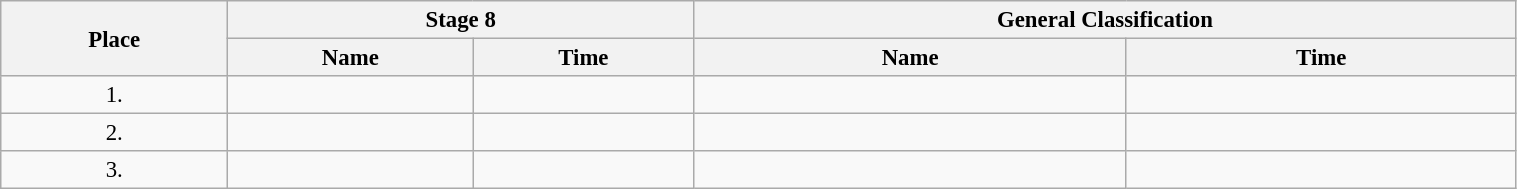<table class=wikitable style="font-size:95%" width="80%">
<tr>
<th rowspan="2">Place</th>
<th colspan="2">Stage 8</th>
<th colspan="2">General Classification</th>
</tr>
<tr>
<th>Name</th>
<th>Time</th>
<th>Name</th>
<th>Time</th>
</tr>
<tr>
<td align="center">1.</td>
<td></td>
<td></td>
<td></td>
<td></td>
</tr>
<tr>
<td align="center">2.</td>
<td></td>
<td></td>
<td></td>
<td></td>
</tr>
<tr>
<td align="center">3.</td>
<td></td>
<td></td>
<td></td>
<td></td>
</tr>
</table>
